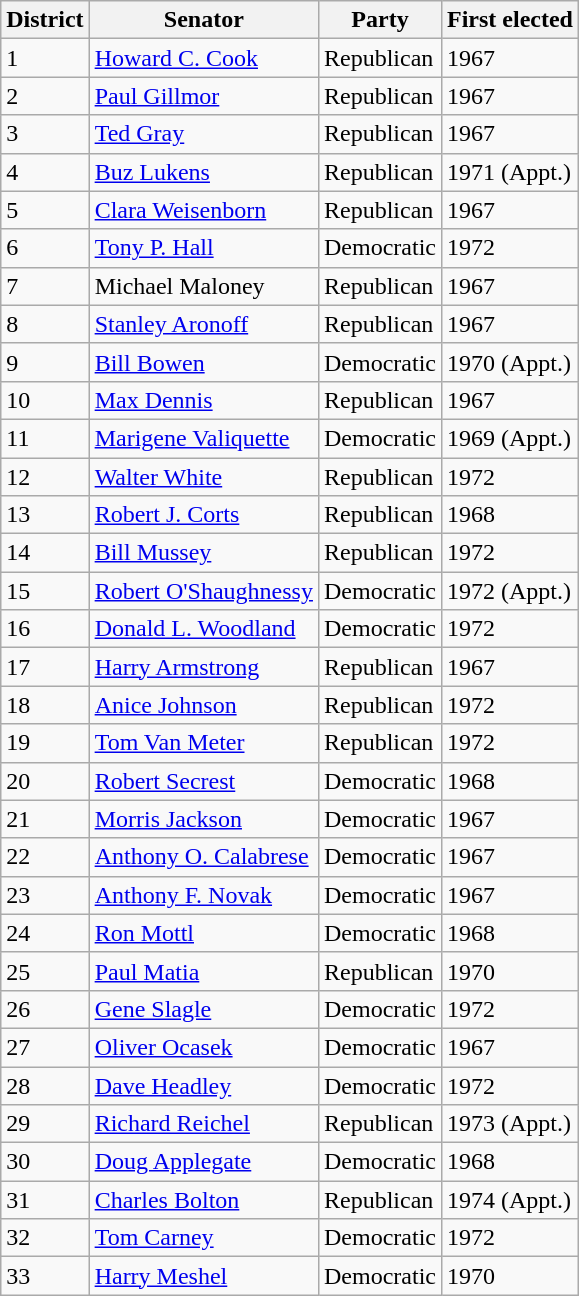<table class="wikitable sortable">
<tr>
<th>District</th>
<th>Senator</th>
<th>Party</th>
<th>First elected</th>
</tr>
<tr>
<td>1</td>
<td><a href='#'>Howard C. Cook</a></td>
<td>Republican</td>
<td>1967</td>
</tr>
<tr>
<td>2</td>
<td><a href='#'>Paul Gillmor</a></td>
<td>Republican</td>
<td>1967</td>
</tr>
<tr>
<td>3</td>
<td><a href='#'>Ted Gray</a></td>
<td>Republican</td>
<td>1967</td>
</tr>
<tr>
<td>4</td>
<td><a href='#'>Buz Lukens</a></td>
<td>Republican</td>
<td>1971 (Appt.)</td>
</tr>
<tr>
<td>5</td>
<td><a href='#'>Clara Weisenborn</a></td>
<td>Republican</td>
<td>1967</td>
</tr>
<tr>
<td>6</td>
<td><a href='#'>Tony P. Hall</a></td>
<td>Democratic</td>
<td>1972</td>
</tr>
<tr>
<td>7</td>
<td>Michael Maloney</td>
<td>Republican</td>
<td>1967</td>
</tr>
<tr>
<td>8</td>
<td><a href='#'>Stanley Aronoff</a></td>
<td>Republican</td>
<td>1967</td>
</tr>
<tr>
<td>9</td>
<td><a href='#'>Bill Bowen</a></td>
<td>Democratic</td>
<td>1970 (Appt.)</td>
</tr>
<tr>
<td>10</td>
<td><a href='#'>Max Dennis</a></td>
<td>Republican</td>
<td>1967</td>
</tr>
<tr>
<td>11</td>
<td><a href='#'>Marigene Valiquette</a></td>
<td>Democratic</td>
<td>1969 (Appt.)</td>
</tr>
<tr>
<td>12</td>
<td><a href='#'>Walter White</a></td>
<td>Republican</td>
<td>1972</td>
</tr>
<tr>
<td>13</td>
<td><a href='#'>Robert J. Corts</a></td>
<td>Republican</td>
<td>1968</td>
</tr>
<tr>
<td>14</td>
<td><a href='#'>Bill Mussey</a></td>
<td>Republican</td>
<td>1972</td>
</tr>
<tr>
<td>15</td>
<td><a href='#'>Robert O'Shaughnessy</a></td>
<td>Democratic</td>
<td>1972 (Appt.)</td>
</tr>
<tr>
<td>16</td>
<td><a href='#'>Donald L. Woodland</a></td>
<td>Democratic</td>
<td>1972</td>
</tr>
<tr>
<td>17</td>
<td><a href='#'>Harry Armstrong</a></td>
<td>Republican</td>
<td>1967</td>
</tr>
<tr>
<td>18</td>
<td><a href='#'>Anice Johnson</a></td>
<td>Republican</td>
<td>1972</td>
</tr>
<tr>
<td>19</td>
<td><a href='#'>Tom Van Meter</a></td>
<td>Republican</td>
<td>1972</td>
</tr>
<tr>
<td>20</td>
<td><a href='#'>Robert Secrest</a></td>
<td>Democratic</td>
<td>1968</td>
</tr>
<tr>
<td>21</td>
<td><a href='#'>Morris Jackson</a></td>
<td>Democratic</td>
<td>1967</td>
</tr>
<tr>
<td>22</td>
<td><a href='#'>Anthony O. Calabrese</a></td>
<td>Democratic</td>
<td>1967</td>
</tr>
<tr>
<td>23</td>
<td><a href='#'>Anthony F. Novak</a></td>
<td>Democratic</td>
<td>1967</td>
</tr>
<tr>
<td>24</td>
<td><a href='#'>Ron Mottl</a></td>
<td>Democratic</td>
<td>1968</td>
</tr>
<tr>
<td>25</td>
<td><a href='#'>Paul Matia</a></td>
<td>Republican</td>
<td>1970</td>
</tr>
<tr>
<td>26</td>
<td><a href='#'>Gene Slagle</a></td>
<td>Democratic</td>
<td>1972</td>
</tr>
<tr>
<td>27</td>
<td><a href='#'>Oliver Ocasek</a></td>
<td>Democratic</td>
<td>1967</td>
</tr>
<tr>
<td>28</td>
<td><a href='#'>Dave Headley</a></td>
<td>Democratic</td>
<td>1972</td>
</tr>
<tr>
<td>29</td>
<td><a href='#'>Richard Reichel</a></td>
<td>Republican</td>
<td>1973 (Appt.)</td>
</tr>
<tr>
<td>30</td>
<td><a href='#'>Doug Applegate</a></td>
<td>Democratic</td>
<td>1968</td>
</tr>
<tr>
<td>31</td>
<td><a href='#'>Charles Bolton</a></td>
<td>Republican</td>
<td>1974 (Appt.)</td>
</tr>
<tr>
<td>32</td>
<td><a href='#'>Tom Carney</a></td>
<td>Democratic</td>
<td>1972</td>
</tr>
<tr>
<td>33</td>
<td><a href='#'>Harry Meshel</a></td>
<td>Democratic</td>
<td>1970</td>
</tr>
</table>
